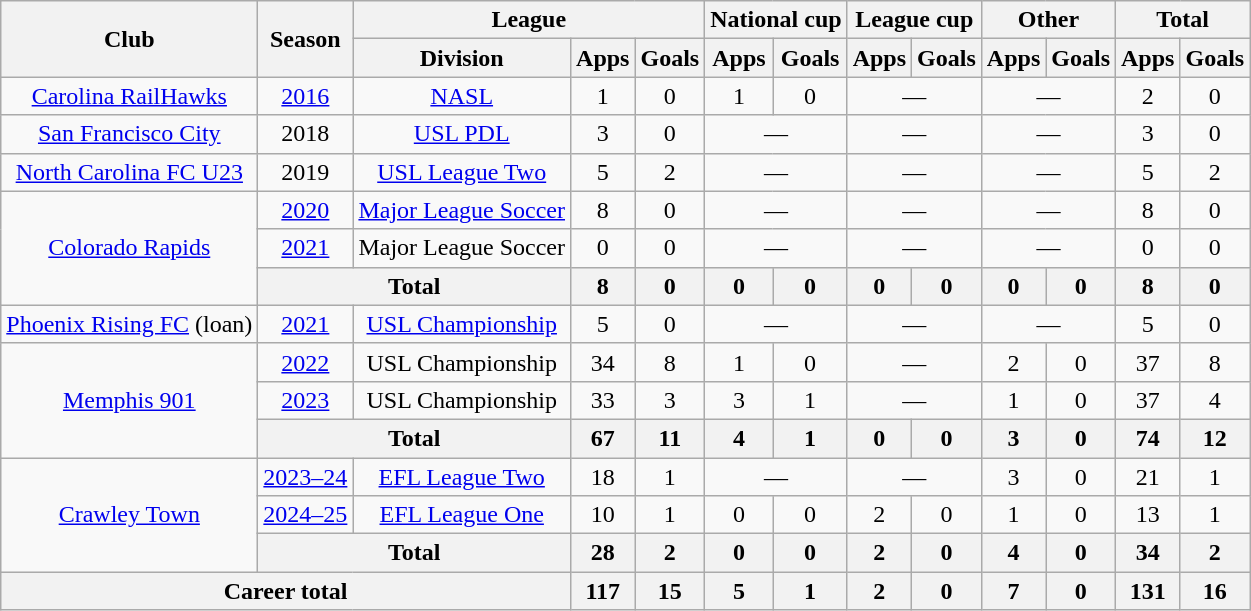<table class="wikitable" style="text-align:center">
<tr>
<th rowspan="2">Club</th>
<th rowspan="2">Season</th>
<th colspan="3">League</th>
<th colspan="2">National cup</th>
<th colspan="2">League cup</th>
<th colspan="2">Other</th>
<th colspan="2">Total</th>
</tr>
<tr>
<th>Division</th>
<th>Apps</th>
<th>Goals</th>
<th>Apps</th>
<th>Goals</th>
<th>Apps</th>
<th>Goals</th>
<th>Apps</th>
<th>Goals</th>
<th>Apps</th>
<th>Goals</th>
</tr>
<tr>
<td><a href='#'>Carolina RailHawks</a></td>
<td><a href='#'>2016</a></td>
<td><a href='#'>NASL</a></td>
<td>1</td>
<td>0</td>
<td>1</td>
<td>0</td>
<td colspan=2>—</td>
<td colspan=2>—</td>
<td>2</td>
<td>0</td>
</tr>
<tr>
<td><a href='#'>San Francisco City</a></td>
<td>2018</td>
<td><a href='#'>USL PDL</a></td>
<td>3</td>
<td>0</td>
<td colspan=2>—</td>
<td colspan=2>—</td>
<td colspan=2>—</td>
<td>3</td>
<td>0</td>
</tr>
<tr>
<td><a href='#'>North Carolina FC U23</a></td>
<td>2019</td>
<td><a href='#'>USL League Two</a></td>
<td>5</td>
<td>2</td>
<td colspan=2>—</td>
<td colspan=2>—</td>
<td colspan=2>—</td>
<td>5</td>
<td>2</td>
</tr>
<tr>
<td rowspan=3><a href='#'>Colorado Rapids</a></td>
<td><a href='#'>2020</a></td>
<td><a href='#'>Major League Soccer</a></td>
<td>8</td>
<td>0</td>
<td colspan=2>—</td>
<td colspan=2>—</td>
<td colspan=2>—</td>
<td>8</td>
<td>0</td>
</tr>
<tr>
<td><a href='#'>2021</a></td>
<td>Major League Soccer</td>
<td>0</td>
<td>0</td>
<td colspan=2>—</td>
<td colspan=2>—</td>
<td colspan=2>—</td>
<td>0</td>
<td>0</td>
</tr>
<tr>
<th colspan=2>Total</th>
<th>8</th>
<th>0</th>
<th>0</th>
<th>0</th>
<th>0</th>
<th>0</th>
<th>0</th>
<th>0</th>
<th>8</th>
<th>0</th>
</tr>
<tr>
<td><a href='#'>Phoenix Rising FC</a> (loan)</td>
<td><a href='#'>2021</a></td>
<td><a href='#'>USL Championship</a></td>
<td>5</td>
<td>0</td>
<td colspan=2>—</td>
<td colspan=2>—</td>
<td colspan=2>—</td>
<td>5</td>
<td>0</td>
</tr>
<tr>
<td rowspan=3><a href='#'>Memphis 901</a></td>
<td><a href='#'>2022</a></td>
<td>USL Championship</td>
<td>34</td>
<td>8</td>
<td>1</td>
<td>0</td>
<td colspan=2>—</td>
<td>2</td>
<td>0</td>
<td>37</td>
<td>8</td>
</tr>
<tr>
<td><a href='#'>2023</a></td>
<td>USL Championship</td>
<td>33</td>
<td>3</td>
<td>3</td>
<td>1</td>
<td colspan=2>—</td>
<td>1</td>
<td>0</td>
<td>37</td>
<td>4</td>
</tr>
<tr>
<th colspan=2>Total</th>
<th>67</th>
<th>11</th>
<th>4</th>
<th>1</th>
<th>0</th>
<th>0</th>
<th>3</th>
<th>0</th>
<th>74</th>
<th>12</th>
</tr>
<tr>
<td rowspan=3><a href='#'>Crawley Town</a></td>
<td><a href='#'>2023–24</a></td>
<td><a href='#'>EFL League Two</a></td>
<td>18</td>
<td>1</td>
<td colspan=2>—</td>
<td colspan=2>—</td>
<td>3</td>
<td>0</td>
<td>21</td>
<td>1</td>
</tr>
<tr>
<td><a href='#'>2024–25</a></td>
<td><a href='#'>EFL League One</a></td>
<td>10</td>
<td>1</td>
<td>0</td>
<td>0</td>
<td>2</td>
<td>0</td>
<td>1</td>
<td>0</td>
<td>13</td>
<td>1</td>
</tr>
<tr>
<th colspan=2>Total</th>
<th>28</th>
<th>2</th>
<th>0</th>
<th>0</th>
<th>2</th>
<th>0</th>
<th>4</th>
<th>0</th>
<th>34</th>
<th>2</th>
</tr>
<tr>
<th colspan=3>Career total</th>
<th>117</th>
<th>15</th>
<th>5</th>
<th>1</th>
<th>2</th>
<th>0</th>
<th>7</th>
<th>0</th>
<th>131</th>
<th>16</th>
</tr>
</table>
